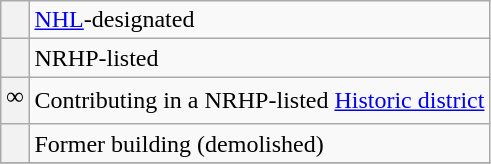<table class="wikitable">
<tr>
<th><strong> </strong></th>
<td><a href='#'>NHL</a>-designated</td>
</tr>
<tr>
<th><strong> </strong></th>
<td>NRHP-listed</td>
</tr>
<tr>
<th><strong><sup><big>∞</big></sup></strong></th>
<td>Contributing in a NRHP-listed <a href='#'>Historic district</a></td>
</tr>
<tr>
<th><strong> </strong></th>
<td>Former building (demolished)</td>
</tr>
<tr>
</tr>
</table>
